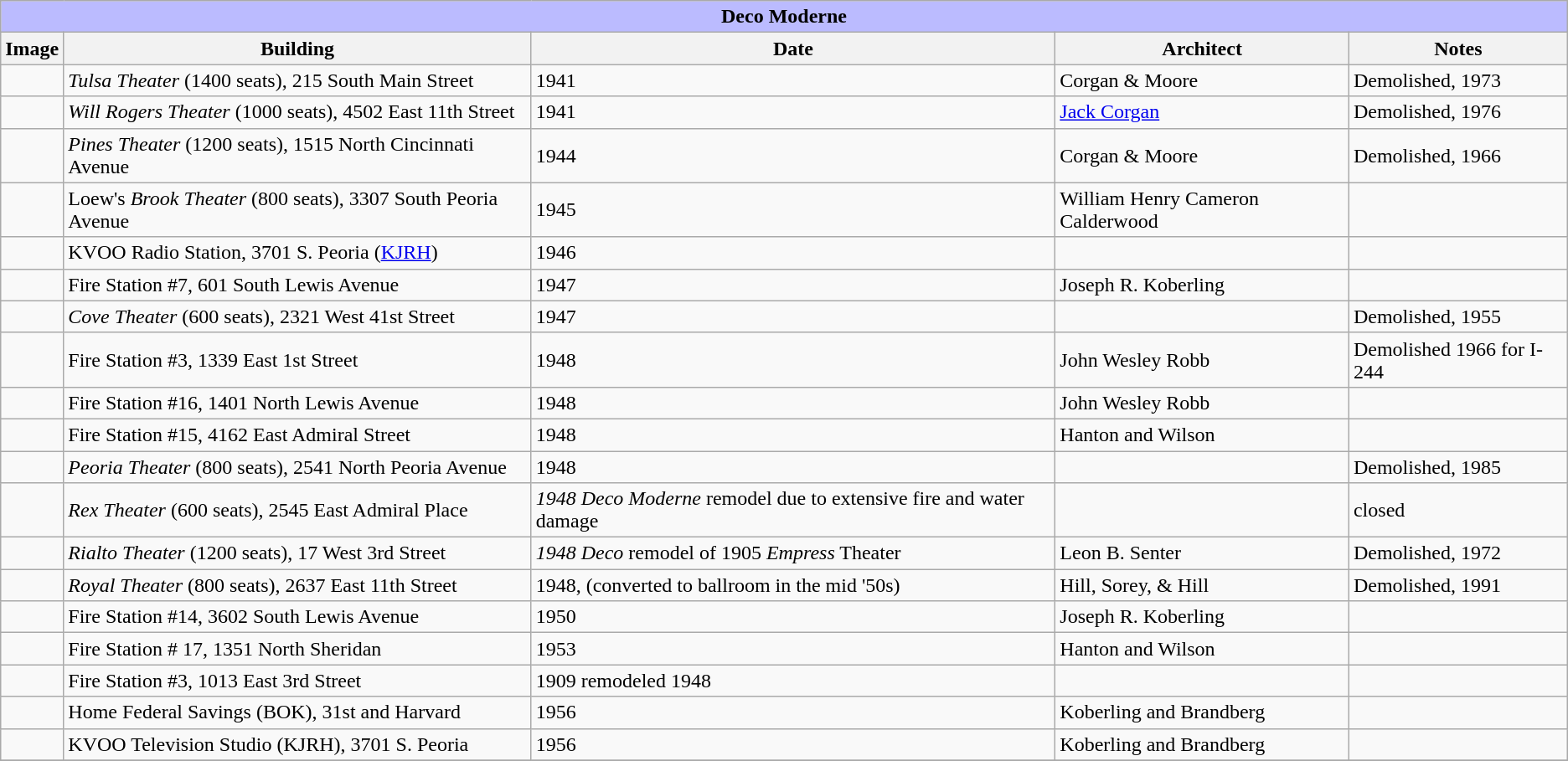<table class="wikitable">
<tr>
<td colspan="100%" align="center" bgcolor="#BBBBFF"><strong>Deco Moderne</strong></td>
</tr>
<tr>
<th>Image</th>
<th>Building</th>
<th>Date</th>
<th>Architect</th>
<th>Notes</th>
</tr>
<tr>
<td></td>
<td><em>Tulsa Theater</em> (1400 seats), 215 South Main Street</td>
<td>1941</td>
<td>Corgan & Moore</td>
<td>Demolished, 1973</td>
</tr>
<tr>
<td></td>
<td><em>Will Rogers Theater</em> (1000 seats), 4502 East 11th Street</td>
<td>1941</td>
<td><a href='#'>Jack Corgan</a></td>
<td>Demolished, 1976</td>
</tr>
<tr>
<td></td>
<td><em>Pines Theater</em> (1200 seats), 1515 North Cincinnati Avenue</td>
<td>1944</td>
<td>Corgan & Moore</td>
<td>Demolished, 1966</td>
</tr>
<tr>
<td></td>
<td>Loew's <em>Brook Theater</em> (800 seats), 3307 South Peoria Avenue</td>
<td>1945</td>
<td>William Henry Cameron Calderwood</td>
<td></td>
</tr>
<tr>
<td></td>
<td>KVOO Radio Station, 3701 S. Peoria (<a href='#'>KJRH</a>)</td>
<td>1946</td>
<td></td>
<td></td>
</tr>
<tr>
<td></td>
<td>Fire Station #7, 601 South Lewis Avenue</td>
<td>1947</td>
<td>Joseph R. Koberling</td>
<td></td>
</tr>
<tr>
<td></td>
<td><em>Cove Theater</em> (600 seats), 2321 West 41st Street</td>
<td>1947</td>
<td></td>
<td>Demolished, 1955</td>
</tr>
<tr>
<td></td>
<td>Fire Station #3, 1339 East 1st Street</td>
<td>1948</td>
<td>John Wesley Robb</td>
<td>Demolished 1966 for I-244</td>
</tr>
<tr>
<td></td>
<td>Fire Station #16, 1401 North Lewis Avenue</td>
<td>1948</td>
<td>John Wesley Robb</td>
<td></td>
</tr>
<tr>
<td></td>
<td>Fire Station #15, 4162 East Admiral Street</td>
<td>1948</td>
<td>Hanton and Wilson</td>
<td></td>
</tr>
<tr>
<td></td>
<td><em>Peoria Theater</em> (800 seats), 2541 North Peoria Avenue</td>
<td>1948</td>
<td></td>
<td>Demolished, 1985</td>
</tr>
<tr>
<td></td>
<td><em>Rex Theater</em> (600 seats), 2545 East Admiral Place</td>
<td><em>1948</em> <em>Deco Moderne</em> remodel due to extensive fire and water damage</td>
<td></td>
<td>closed</td>
</tr>
<tr>
<td></td>
<td><em>Rialto Theater</em> (1200 seats), 17 West 3rd Street</td>
<td><em>1948</em> <em>Deco</em> remodel of 1905 <em>Empress</em> Theater</td>
<td>Leon B. Senter</td>
<td>Demolished, 1972</td>
</tr>
<tr>
<td></td>
<td><em>Royal Theater</em> (800 seats), 2637 East 11th Street</td>
<td>1948, (converted to ballroom in the mid '50s)</td>
<td>Hill, Sorey, & Hill</td>
<td>Demolished, 1991</td>
</tr>
<tr>
<td></td>
<td>Fire Station #14, 3602 South Lewis Avenue</td>
<td>1950</td>
<td>Joseph R. Koberling</td>
<td></td>
</tr>
<tr>
<td></td>
<td>Fire Station # 17, 1351 North Sheridan</td>
<td>1953</td>
<td>Hanton and Wilson</td>
<td></td>
</tr>
<tr>
<td></td>
<td>Fire Station #3, 1013 East 3rd Street</td>
<td>1909 remodeled 1948</td>
<td></td>
<td></td>
</tr>
<tr>
<td></td>
<td>Home Federal Savings (BOK), 31st and Harvard</td>
<td>1956</td>
<td>Koberling and Brandberg</td>
<td></td>
</tr>
<tr>
<td></td>
<td>KVOO Television Studio (KJRH), 3701 S. Peoria</td>
<td>1956</td>
<td>Koberling and Brandberg</td>
<td></td>
</tr>
<tr>
</tr>
</table>
